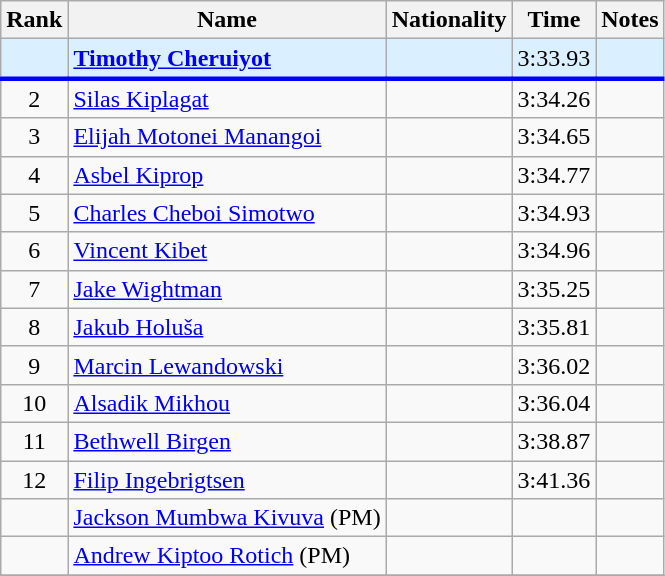<table class="wikitable sortable" style="text-align:center">
<tr>
<th>Rank</th>
<th>Name</th>
<th>Nationality</th>
<th>Time</th>
<th>Notes</th>
</tr>
<tr bgcolor=#daefff>
<td></td>
<td align=left><strong><a href='#'>Timothy Cheruiyot</a></strong></td>
<td align=left><strong></strong></td>
<td>3:33.93</td>
<td></td>
</tr>
<tr style="border-top:3px solid blue;">
<td>2</td>
<td align=left><a href='#'>Silas Kiplagat</a></td>
<td align=left></td>
<td>3:34.26</td>
<td></td>
</tr>
<tr>
<td>3</td>
<td align=left><a href='#'>Elijah Motonei Manangoi</a></td>
<td align=left></td>
<td>3:34.65</td>
<td></td>
</tr>
<tr>
<td>4</td>
<td align=left><a href='#'>Asbel Kiprop</a></td>
<td align=left></td>
<td>3:34.77</td>
<td></td>
</tr>
<tr>
<td>5</td>
<td align=left><a href='#'>Charles Cheboi Simotwo</a></td>
<td align=left></td>
<td>3:34.93</td>
<td></td>
</tr>
<tr>
<td>6</td>
<td align=left><a href='#'>Vincent Kibet</a></td>
<td align=left></td>
<td>3:34.96</td>
<td></td>
</tr>
<tr>
<td>7</td>
<td align=left><a href='#'>Jake Wightman</a></td>
<td align=left></td>
<td>3:35.25</td>
<td></td>
</tr>
<tr>
<td>8</td>
<td align=left><a href='#'>Jakub Holuša</a></td>
<td align=left></td>
<td>3:35.81</td>
<td></td>
</tr>
<tr>
<td>9</td>
<td align=left><a href='#'>Marcin Lewandowski</a></td>
<td align=left></td>
<td>3:36.02</td>
<td></td>
</tr>
<tr>
<td>10</td>
<td align=left><a href='#'>Alsadik Mikhou</a></td>
<td align=left></td>
<td>3:36.04</td>
<td></td>
</tr>
<tr>
<td>11</td>
<td align=left><a href='#'>Bethwell Birgen</a></td>
<td align=left></td>
<td>3:38.87</td>
<td></td>
</tr>
<tr>
<td>12</td>
<td align=left><a href='#'>Filip Ingebrigtsen</a></td>
<td align=left></td>
<td>3:41.36</td>
<td></td>
</tr>
<tr>
<td></td>
<td align=left><a href='#'>Jackson Mumbwa Kivuva</a> (PM)</td>
<td align=left></td>
<td></td>
<td></td>
</tr>
<tr>
<td></td>
<td align=left><a href='#'>Andrew Kiptoo Rotich</a> (PM)</td>
<td align=left></td>
<td></td>
<td></td>
</tr>
<tr>
</tr>
</table>
